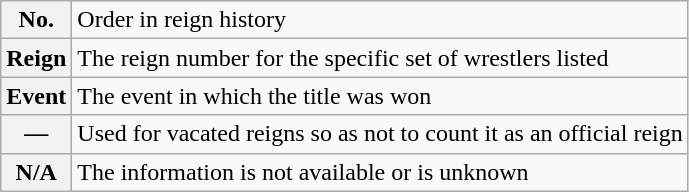<table class="wikitable">
<tr>
<th><strong>No.</strong></th>
<td>Order in reign history</td>
</tr>
<tr>
<th><strong>Reign</strong></th>
<td>The reign number for the specific set of wrestlers listed</td>
</tr>
<tr>
<th><strong>Event</strong></th>
<td>The event in which the title was won</td>
</tr>
<tr>
<th>—</th>
<td>Used for vacated reigns so as not to count it as an official reign</td>
</tr>
<tr>
<th>N/A</th>
<td>The information is not available or is unknown</td>
</tr>
</table>
